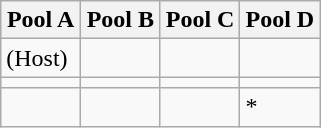<table class="wikitable">
<tr>
<th width=25%>Pool A</th>
<th width=25%>Pool B</th>
<th width=25%>Pool C</th>
<th width=25%>Pool D</th>
</tr>
<tr>
<td nowrap> (Host)</td>
<td nowrap></td>
<td nowrap></td>
<td nowrap></td>
</tr>
<tr>
<td nowrap></td>
<td nowrap></td>
<td nowrap></td>
<td nowrap></td>
</tr>
<tr>
<td nowrap></td>
<td nowrap></td>
<td nowrap></td>
<td nowrap><s></s>*</td>
</tr>
</table>
